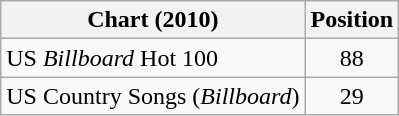<table class="wikitable sortable">
<tr>
<th scope="col">Chart (2010)</th>
<th scope="col">Position</th>
</tr>
<tr>
<td>US <em>Billboard</em> Hot 100</td>
<td align="center">88</td>
</tr>
<tr>
<td>US Country Songs (<em>Billboard</em>)</td>
<td align="center">29</td>
</tr>
</table>
